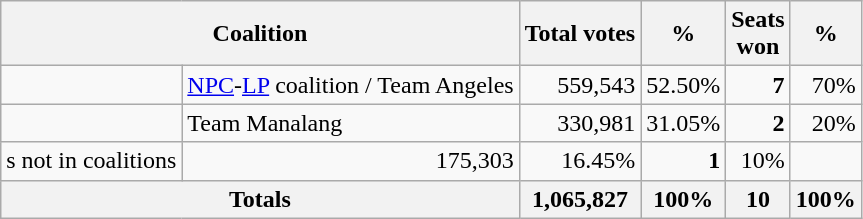<table class=wikitable style="text-align:right;">
<tr>
<th colspan=2>Coalition</th>
<th>Total votes</th>
<th>%</th>
<th>Seats<br>won</th>
<th>%</th>
</tr>
<tr>
<td></td>
<td align=left><a href='#'>NPC</a>-<a href='#'>LP</a> coalition / Team Angeles</td>
<td>559,543</td>
<td>52.50%</td>
<td><strong>7</strong></td>
<td>70%</td>
</tr>
<tr>
<td></td>
<td align=left>Team Manalang</td>
<td>330,981</td>
<td>31.05%</td>
<td><strong>2</strong></td>
<td>20%</td>
</tr>
<tr>
<td>s not in coalitions</td>
<td>175,303</td>
<td>16.45%</td>
<td><strong>1</strong></td>
<td>10%</td>
</tr>
<tr>
<th colspan=2>Totals</th>
<th>1,065,827</th>
<th>100%</th>
<th>10</th>
<th>100%</th>
</tr>
</table>
